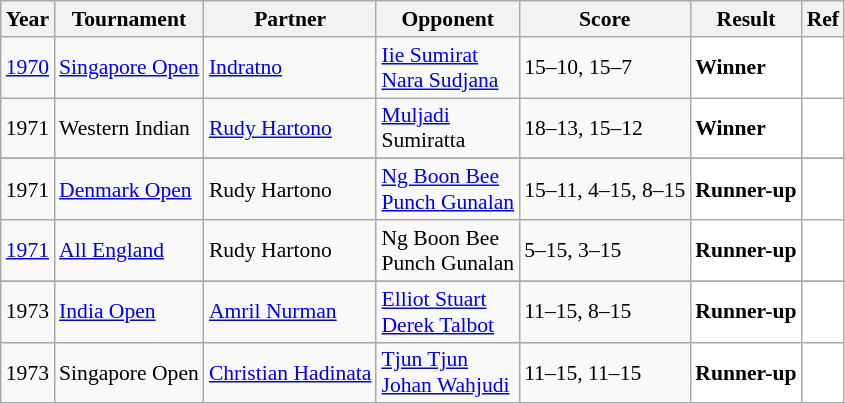<table class="sortable wikitable" style="font-size: 90%;">
<tr>
<th>Year</th>
<th>Tournament</th>
<th>Partner</th>
<th>Opponent</th>
<th>Score</th>
<th>Result</th>
<th>Ref</th>
</tr>
<tr>
<td align="center"><a href='#'>1970</a></td>
<td align="left"><a href='#'>Singapore Open</a></td>
<td align="left"> <a href='#'>Indratno</a></td>
<td align="left"> <a href='#'>Iie Sumirat</a> <br>  <a href='#'>Nara Sudjana</a></td>
<td align="left">15–10, 15–7</td>
<td style="text-align:left; background:white"> <strong>Winner</strong></td>
<td style="text-align:center; background:white"></td>
</tr>
<tr>
<td align="center">1971</td>
<td align="left">Western Indian</td>
<td align="left"> <a href='#'>Rudy Hartono</a></td>
<td align="left"> <a href='#'>Muljadi</a><br> Sumiratta</td>
<td align="left">18–13, 15–12</td>
<td style="text-align:left; background:white"> <strong>Winner</strong></td>
<td style="text-align:center; background:white"></td>
</tr>
<tr>
</tr>
<tr>
<td align="center">1971</td>
<td align="left"><a href='#'>Denmark Open</a></td>
<td align="left"> Rudy Hartono</td>
<td align="left"> <a href='#'>Ng Boon Bee</a> <br>  <a href='#'>Punch Gunalan</a></td>
<td align="left">15–11, 4–15, 8–15</td>
<td style="text-align:left; background:white"> <strong>Runner-up</strong></td>
<td style="text-align:center; background:white"></td>
</tr>
<tr>
<td align="center"><a href='#'>1971</a></td>
<td align="left"><a href='#'>All England</a></td>
<td align="left"> Rudy Hartono</td>
<td align="left"> Ng Boon Bee <br>  Punch Gunalan</td>
<td align="left">5–15, 3–15</td>
<td style="text-align:left; background:white"> <strong>Runner-up</strong></td>
<td style="text-align:center; background:white"></td>
</tr>
<tr>
</tr>
<tr>
<td align="center">1973</td>
<td align="left"><a href='#'>India Open</a></td>
<td align="left"> <a href='#'>Amril Nurman</a></td>
<td align="left"> <a href='#'>Elliot Stuart</a> <br>  <a href='#'>Derek Talbot</a></td>
<td align="left">11–15, 8–15</td>
<td style="text-align:left; background:white"> <strong>Runner-up</strong></td>
<td style="text-align:center; background:white"></td>
</tr>
<tr>
<td align="center">1973</td>
<td align="left">Singapore Open</td>
<td align="left"> <a href='#'>Christian Hadinata</a></td>
<td align="left"> <a href='#'>Tjun Tjun</a><br>  <a href='#'>Johan Wahjudi</a></td>
<td align="left">11–15, 11–15</td>
<td style="text-align:left; background:white"> <strong>Runner-up</strong></td>
<td style="text-align:center; background:white"></td>
</tr>
</table>
